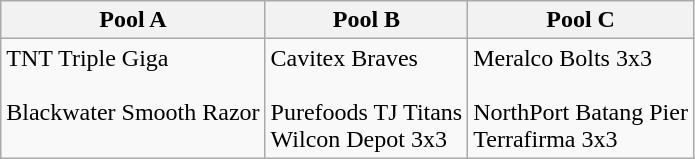<table class=wikitable>
<tr>
<th>Pool A</th>
<th>Pool B</th>
<th>Pool C</th>
</tr>
<tr valign=top>
<td>TNT Triple Giga <br>  <br> Blackwater Smooth Razor</td>
<td>Cavitex Braves <br>  <br> Purefoods TJ Titans <br> Wilcon Depot 3x3</td>
<td>Meralco Bolts 3x3 <br>  <br> NorthPort Batang Pier <br> Terrafirma 3x3</td>
</tr>
</table>
